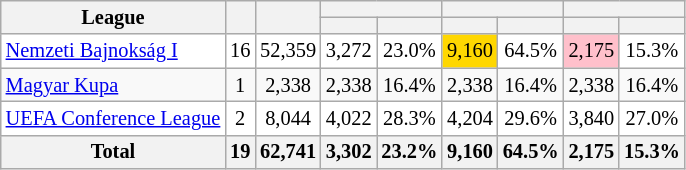<table class="wikitable sortable" style="text-align:center; font-size:85%;">
<tr>
<th rowspan="2">League</th>
<th rowspan="2"></th>
<th rowspan="2"></th>
<th colspan="2"></th>
<th colspan="2"></th>
<th colspan="2"></th>
</tr>
<tr>
<th></th>
<th></th>
<th></th>
<th></th>
<th></th>
<th></th>
</tr>
<tr bgcolor="white">
<td align=left><a href='#'>Nemzeti Bajnokság I</a></td>
<td>16</td>
<td>52,359</td>
<td>3,272</td>
<td>23.0%</td>
<td style="background-color: gold;">9,160</td>
<td>64.5%</td>
<td style="background-color: pink;">2,175</td>
<td>15.3%</td>
</tr>
<tr>
<td align=left><a href='#'>Magyar Kupa</a></td>
<td>1</td>
<td>2,338</td>
<td>2,338</td>
<td>16.4%</td>
<td>2,338</td>
<td>16.4%</td>
<td>2,338</td>
<td>16.4%</td>
</tr>
<tr bgcolor="white">
<td align=left><a href='#'>UEFA Conference League</a></td>
<td>2</td>
<td>8,044</td>
<td>4,022</td>
<td>28.3%</td>
<td>4,204</td>
<td>29.6%</td>
<td>3,840</td>
<td>27.0%</td>
</tr>
<tr>
<th>Total</th>
<th>19</th>
<th>62,741</th>
<th>3,302</th>
<th>23.2%</th>
<th>9,160</th>
<th>64.5%</th>
<th>2,175</th>
<th>15.3%</th>
</tr>
</table>
